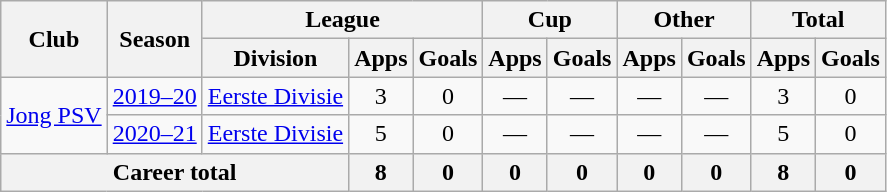<table class=wikitable style=text-align:center>
<tr>
<th rowspan=2>Club</th>
<th rowspan=2>Season</th>
<th colspan=3>League</th>
<th colspan=2>Cup</th>
<th colspan=2>Other</th>
<th colspan=2>Total</th>
</tr>
<tr>
<th>Division</th>
<th>Apps</th>
<th>Goals</th>
<th>Apps</th>
<th>Goals</th>
<th>Apps</th>
<th>Goals</th>
<th>Apps</th>
<th>Goals</th>
</tr>
<tr>
<td rowspan=2><a href='#'>Jong PSV</a></td>
<td><a href='#'>2019–20</a></td>
<td><a href='#'>Eerste Divisie</a></td>
<td>3</td>
<td>0</td>
<td>—</td>
<td>—</td>
<td>—</td>
<td>—</td>
<td>3</td>
<td>0</td>
</tr>
<tr>
<td><a href='#'>2020–21</a></td>
<td><a href='#'>Eerste Divisie</a></td>
<td>5</td>
<td>0</td>
<td>—</td>
<td>—</td>
<td>—</td>
<td>—</td>
<td>5</td>
<td>0</td>
</tr>
<tr>
<th colspan=3>Career total</th>
<th>8</th>
<th>0</th>
<th>0</th>
<th>0</th>
<th>0</th>
<th>0</th>
<th>8</th>
<th>0</th>
</tr>
</table>
